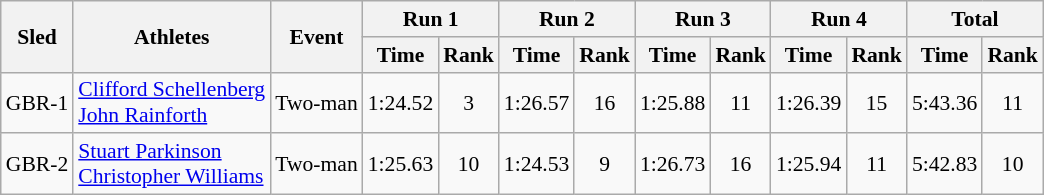<table class="wikitable" border="1" style="font-size:90%">
<tr>
<th rowspan="2">Sled</th>
<th rowspan="2">Athletes</th>
<th rowspan="2">Event</th>
<th colspan="2">Run 1</th>
<th colspan="2">Run 2</th>
<th colspan="2">Run 3</th>
<th colspan="2">Run 4</th>
<th colspan="2">Total</th>
</tr>
<tr>
<th>Time</th>
<th>Rank</th>
<th>Time</th>
<th>Rank</th>
<th>Time</th>
<th>Rank</th>
<th>Time</th>
<th>Rank</th>
<th>Time</th>
<th>Rank</th>
</tr>
<tr>
<td align="center">GBR-1</td>
<td><a href='#'>Clifford Schellenberg</a><br><a href='#'>John Rainforth</a></td>
<td>Two-man</td>
<td align="center">1:24.52</td>
<td align="center">3</td>
<td align="center">1:26.57</td>
<td align="center">16</td>
<td align="center">1:25.88</td>
<td align="center">11</td>
<td align="center">1:26.39</td>
<td align="center">15</td>
<td align="center">5:43.36</td>
<td align="center">11</td>
</tr>
<tr>
<td align="center">GBR-2</td>
<td><a href='#'>Stuart Parkinson</a><br><a href='#'>Christopher Williams</a></td>
<td>Two-man</td>
<td align="center">1:25.63</td>
<td align="center">10</td>
<td align="center">1:24.53</td>
<td align="center">9</td>
<td align="center">1:26.73</td>
<td align="center">16</td>
<td align="center">1:25.94</td>
<td align="center">11</td>
<td align="center">5:42.83</td>
<td align="center">10</td>
</tr>
</table>
